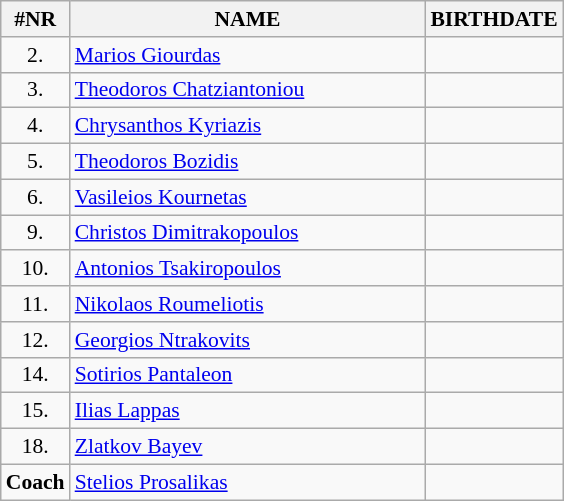<table class="wikitable" style="border-collapse: collapse; font-size: 90%;">
<tr>
<th>#NR</th>
<th align="left" style="width: 16em">NAME</th>
<th>BIRTHDATE</th>
</tr>
<tr>
<td align="center">2.</td>
<td><a href='#'>Marios Giourdas</a></td>
<td align="center"></td>
</tr>
<tr>
<td align="center">3.</td>
<td><a href='#'>Theodoros Chatziantoniou</a></td>
<td align="center"></td>
</tr>
<tr>
<td align="center">4.</td>
<td><a href='#'>Chrysanthos Kyriazis</a></td>
<td align="center"></td>
</tr>
<tr>
<td align="center">5.</td>
<td><a href='#'>Theodoros Bozidis</a></td>
<td align="center"></td>
</tr>
<tr>
<td align="center">6.</td>
<td><a href='#'>Vasileios Kournetas</a></td>
<td align="center"></td>
</tr>
<tr>
<td align="center">9.</td>
<td><a href='#'>Christos Dimitrakopoulos</a></td>
<td align="center"></td>
</tr>
<tr>
<td align="center">10.</td>
<td><a href='#'>Antonios Tsakiropoulos</a></td>
<td align="center"></td>
</tr>
<tr>
<td align="center">11.</td>
<td><a href='#'>Nikolaos Roumeliotis</a></td>
<td align="center"></td>
</tr>
<tr>
<td align="center">12.</td>
<td><a href='#'>Georgios Ntrakovits</a></td>
<td align="center"></td>
</tr>
<tr>
<td align="center">14.</td>
<td><a href='#'>Sotirios Pantaleon</a></td>
<td align="center"></td>
</tr>
<tr>
<td align="center">15.</td>
<td><a href='#'>Ilias Lappas</a></td>
<td align="center"></td>
</tr>
<tr>
<td align="center">18.</td>
<td><a href='#'>Zlatkov Bayev</a></td>
<td align="center"></td>
</tr>
<tr>
<td align="center"><strong>Coach</strong></td>
<td><a href='#'>Stelios Prosalikas</a></td>
<td align="center"></td>
</tr>
</table>
